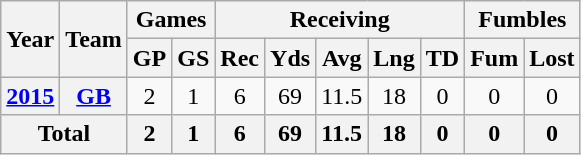<table class="wikitable" style="text-align: center;">
<tr>
<th rowspan="2">Year</th>
<th rowspan="2">Team</th>
<th colspan="2">Games</th>
<th colspan="5">Receiving</th>
<th colspan="2">Fumbles</th>
</tr>
<tr>
<th>GP</th>
<th>GS</th>
<th>Rec</th>
<th>Yds</th>
<th>Avg</th>
<th>Lng</th>
<th>TD</th>
<th>Fum</th>
<th>Lost</th>
</tr>
<tr>
<th><a href='#'>2015</a></th>
<th><a href='#'>GB</a></th>
<td>2</td>
<td>1</td>
<td>6</td>
<td>69</td>
<td>11.5</td>
<td>18</td>
<td>0</td>
<td>0</td>
<td>0</td>
</tr>
<tr>
<th colspan="2">Total</th>
<th>2</th>
<th>1</th>
<th>6</th>
<th>69</th>
<th>11.5</th>
<th>18</th>
<th>0</th>
<th>0</th>
<th>0</th>
</tr>
</table>
